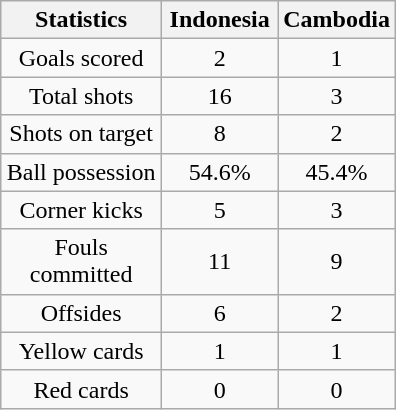<table class="wikitable" style="text-align:center;margin: auto">
<tr>
<th scope=col width=100>Statistics</th>
<th scope=col width=70>Indonesia</th>
<th scope=col width=70>Cambodia</th>
</tr>
<tr>
<td>Goals scored</td>
<td>2</td>
<td>1</td>
</tr>
<tr>
<td>Total shots</td>
<td>16</td>
<td>3</td>
</tr>
<tr>
<td>Shots on target</td>
<td>8</td>
<td>2</td>
</tr>
<tr>
<td>Ball possession</td>
<td>54.6%</td>
<td>45.4%</td>
</tr>
<tr>
<td>Corner kicks</td>
<td>5</td>
<td>3</td>
</tr>
<tr>
<td>Fouls committed</td>
<td>11</td>
<td>9</td>
</tr>
<tr>
<td>Offsides</td>
<td>6</td>
<td>2</td>
</tr>
<tr>
<td>Yellow cards</td>
<td>1</td>
<td>1</td>
</tr>
<tr>
<td>Red cards</td>
<td>0</td>
<td>0</td>
</tr>
</table>
